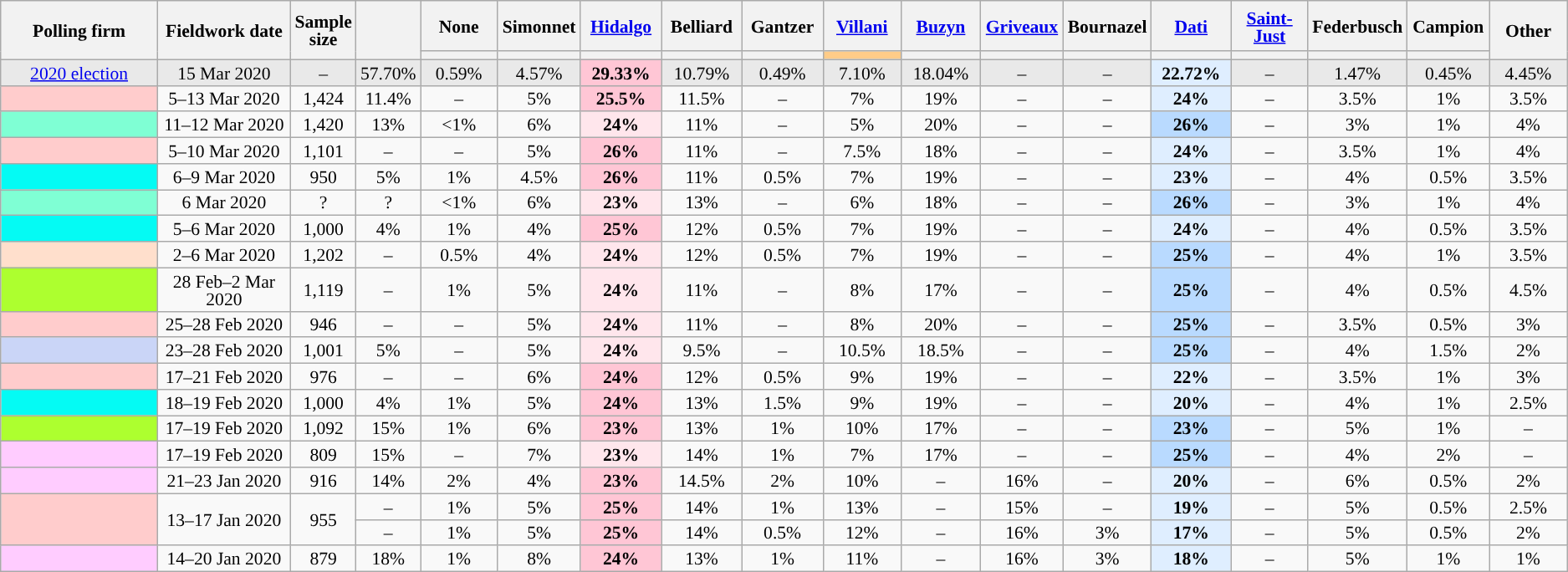<table class="wikitable sortable" style="text-align:center;font-size:90%;line-height:14px;">
<tr style="height:40px;">
<th style="width:140px;" rowspan="2">Polling firm</th>
<th style="width:110px;" rowspan="2">Fieldwork date</th>
<th style="width:35px;" rowspan="2">Sample<br>size</th>
<th style="width:30px;" rowspan="2"></th>
<th class="unsortable" style="width:60px;">None<br></th>
<th class="unsortable" style="width:60px;">Simonnet<br></th>
<th class="unsortable" style="width:60px;"><a href='#'>Hidalgo</a><br></th>
<th class="unsortable" style="width:60px;">Belliard<br></th>
<th class="unsortable" style="width:60px;">Gantzer<br></th>
<th class="unsortable" style="width:60px;"><a href='#'>Villani</a><br></th>
<th class="unsortable" style="width:60px;"><a href='#'>Buzyn</a><br></th>
<th class="unsortable" style="width:60px;"><a href='#'>Griveaux</a><br></th>
<th class="unsortable" style="width:60px;">Bournazel<br></th>
<th class="unsortable" style="width:60px;"><a href='#'>Dati</a><br></th>
<th class="unsortable" style="width:60px;"><a href='#'>Saint-Just</a><br></th>
<th class="unsortable" style="width:60px;">Federbusch<br></th>
<th class="unsortable" style="width:60px;">Campion<br></th>
<th class="unsortable" style="width:60px;" rowspan="2">Other</th>
</tr>
<tr>
<th style="background:"></th>
<th style="background:"></th>
<th style="background:"></th>
<th style="background:"></th>
<th style="background:"></th>
<th style="background:#ffcc88;"></th>
<th style="background:"></th>
<th style="background:"></th>
<th style="background:"></th>
<th style="background:"></th>
<th style="background:"></th>
<th style="background:"></th>
<th style="background:"></th>
</tr>
<tr style="background:#E9E9E9;">
<td><a href='#'>2020 election</a></td>
<td>15 Mar 2020</td>
<td>–</td>
<td>57.70%</td>
<td>0.59%</td>
<td>4.57%</td>
<td style="background:#FFC6D5;"><strong>29.33%</strong></td>
<td>10.79%</td>
<td>0.49%</td>
<td>7.10%</td>
<td>18.04%</td>
<td>–</td>
<td>–</td>
<td style="background:#DFEEFF;"><strong>22.72%</strong></td>
<td>–</td>
<td>1.47%</td>
<td>0.45%</td>
<td>4.45%</td>
</tr>
<tr>
<td style="background:#FFCCCC;"></td>
<td>5–13 Mar 2020</td>
<td>1,424</td>
<td>11.4%</td>
<td>–</td>
<td>5%</td>
<td style="background:#FFC6D5;"><strong>25.5%</strong></td>
<td>11.5%</td>
<td>–</td>
<td>7%</td>
<td>19%</td>
<td>–</td>
<td>–</td>
<td style="background:#DFEEFF;"><strong>24%</strong></td>
<td>–</td>
<td>3.5%</td>
<td>1%</td>
<td>3.5%</td>
</tr>
<tr>
<td style="background:aquamarine;"></td>
<td>11–12 Mar 2020</td>
<td>1,420</td>
<td>13%</td>
<td><1%</td>
<td>6%</td>
<td style="background:#FFE6EC;"><strong>24%</strong></td>
<td>11%</td>
<td>–</td>
<td>5%</td>
<td>20%</td>
<td>–</td>
<td>–</td>
<td style="background:#B9DAFF;"><strong>26%</strong></td>
<td>–</td>
<td>3%</td>
<td>1%</td>
<td>4%</td>
</tr>
<tr>
<td style="background:#FFCCCC;"></td>
<td>5–10 Mar 2020</td>
<td>1,101</td>
<td>–</td>
<td>–</td>
<td>5%</td>
<td style="background:#FFC6D5;"><strong>26%</strong></td>
<td>11%</td>
<td>–</td>
<td>7.5%</td>
<td>18%</td>
<td>–</td>
<td>–</td>
<td style="background:#DFEEFF;"><strong>24%</strong></td>
<td>–</td>
<td>3.5%</td>
<td>1%</td>
<td>4%</td>
</tr>
<tr>
<td style="background:#04FBF4;"></td>
<td>6–9 Mar 2020</td>
<td>950</td>
<td>5%</td>
<td>1%</td>
<td>4.5%</td>
<td style="background:#FFC6D5;"><strong>26%</strong></td>
<td>11%</td>
<td>0.5%</td>
<td>7%</td>
<td>19%</td>
<td>–</td>
<td>–</td>
<td style="background:#DFEEFF;"><strong>23%</strong></td>
<td>–</td>
<td>4%</td>
<td>0.5%</td>
<td>3.5%</td>
</tr>
<tr>
<td style="background:aquamarine;"></td>
<td>6 Mar 2020</td>
<td>?</td>
<td>?</td>
<td><1%</td>
<td>6%</td>
<td style="background:#FFE6EC;"><strong>23%</strong></td>
<td>13%</td>
<td>–</td>
<td>6%</td>
<td>18%</td>
<td>–</td>
<td>–</td>
<td style="background:#B9DAFF;"><strong>26%</strong></td>
<td>–</td>
<td>3%</td>
<td>1%</td>
<td>4%</td>
</tr>
<tr>
<td style="background:#04FBF4;"></td>
<td>5–6 Mar 2020</td>
<td>1,000</td>
<td>4%</td>
<td>1%</td>
<td>4%</td>
<td style="background:#FFC6D5;"><strong>25%</strong></td>
<td>12%</td>
<td>0.5%</td>
<td>7%</td>
<td>19%</td>
<td>–</td>
<td>–</td>
<td style="background:#DFEEFF;"><strong>24%</strong></td>
<td>–</td>
<td>4%</td>
<td>0.5%</td>
<td>3.5%</td>
</tr>
<tr>
<td style="background:#FFDFCC;"> </td>
<td>2–6 Mar 2020</td>
<td>1,202</td>
<td>–</td>
<td>0.5%</td>
<td>4%</td>
<td style="background:#FFE6EC;"><strong>24%</strong></td>
<td>12%</td>
<td>0.5%</td>
<td>7%</td>
<td>19%</td>
<td>–</td>
<td>–</td>
<td style="background:#B9DAFF;"><strong>25%</strong></td>
<td>–</td>
<td>4%</td>
<td>1%</td>
<td>3.5%</td>
</tr>
<tr>
<td style="background:GreenYellow;"></td>
<td>28 Feb–2 Mar 2020</td>
<td>1,119</td>
<td>–</td>
<td>1%</td>
<td>5%</td>
<td style="background:#FFE6EC;"><strong>24%</strong></td>
<td>11%</td>
<td>–</td>
<td>8%</td>
<td>17%</td>
<td>–</td>
<td>–</td>
<td style="background:#B9DAFF;"><strong>25%</strong></td>
<td>–</td>
<td>4%</td>
<td>0.5%</td>
<td>4.5%</td>
</tr>
<tr>
<td style="background:#FFCCCC;"></td>
<td>25–28 Feb 2020</td>
<td>946</td>
<td>–</td>
<td>–</td>
<td>5%</td>
<td style="background:#FFE6EC;"><strong>24%</strong></td>
<td>11%</td>
<td>–</td>
<td>8%</td>
<td>20%</td>
<td>–</td>
<td>–</td>
<td style="background:#B9DAFF;"><strong>25%</strong></td>
<td>–</td>
<td>3.5%</td>
<td>0.5%</td>
<td>3%</td>
</tr>
<tr>
<td style="background:#CAD5F7;"></td>
<td>23–28 Feb 2020</td>
<td>1,001</td>
<td>5%</td>
<td>–</td>
<td>5%</td>
<td style="background:#FFE6EC;"><strong>24%</strong></td>
<td>9.5%</td>
<td>–</td>
<td>10.5%</td>
<td>18.5%</td>
<td>–</td>
<td>–</td>
<td style="background:#B9DAFF;"><strong>25%</strong></td>
<td>–</td>
<td>4%</td>
<td>1.5%</td>
<td>2%</td>
</tr>
<tr>
<td style="background:#FFCCCC;"></td>
<td>17–21 Feb 2020</td>
<td>976</td>
<td>–</td>
<td>–</td>
<td>6%</td>
<td style="background:#FFC6D5;"><strong>24%</strong></td>
<td>12%</td>
<td>0.5%</td>
<td>9%</td>
<td>19%</td>
<td>–</td>
<td>–</td>
<td style="background:#DFEEFF;"><strong>22%</strong></td>
<td>–</td>
<td>3.5%</td>
<td>1%</td>
<td>3%</td>
</tr>
<tr>
<td style="background:#04FBF4;"> </td>
<td>18–19 Feb 2020</td>
<td>1,000</td>
<td>4%</td>
<td>1%</td>
<td>5%</td>
<td style="background:#FFC6D5;"><strong>24%</strong></td>
<td>13%</td>
<td>1.5%</td>
<td>9%</td>
<td>19%</td>
<td>–</td>
<td>–</td>
<td style="background:#DFEEFF;"><strong>20%</strong></td>
<td>–</td>
<td>4%</td>
<td>1%</td>
<td>2.5%</td>
</tr>
<tr>
<td style="background:GreenYellow;"></td>
<td>17–19 Feb 2020</td>
<td>1,092</td>
<td>15%</td>
<td>1%</td>
<td>6%</td>
<td style="background:#FFC6D5;"><strong>23%</strong></td>
<td>13%</td>
<td>1%</td>
<td>10%</td>
<td>17%</td>
<td>–</td>
<td>–</td>
<td style="background:#B9DAFF;"><strong>23%</strong></td>
<td>–</td>
<td>5%</td>
<td>1%</td>
<td>–</td>
</tr>
<tr>
<td style="background:#FFCCFF;"></td>
<td>17–19 Feb 2020</td>
<td>809</td>
<td>15%</td>
<td>–</td>
<td>7%</td>
<td style="background:#FFE6EC;"><strong>23%</strong></td>
<td>14%</td>
<td>1%</td>
<td>7%</td>
<td>17%</td>
<td>–</td>
<td>–</td>
<td style="background:#B9DAFF;"><strong>25%</strong></td>
<td>–</td>
<td>4%</td>
<td>2%</td>
<td>–</td>
</tr>
<tr>
<td style="background:#FFCCFF;"></td>
<td>21–23 Jan 2020</td>
<td>916</td>
<td>14%</td>
<td>2%</td>
<td>4%</td>
<td style="background:#FFC6D5;"><strong>23%</strong></td>
<td>14.5%</td>
<td>2%</td>
<td>10%</td>
<td>–</td>
<td>16%</td>
<td>–</td>
<td style="background:#DFEEFF;"><strong>20%</strong></td>
<td>–</td>
<td>6%</td>
<td>0.5%</td>
<td>2%</td>
</tr>
<tr>
<td rowspan="2" style="background:#FFCCCC;"></td>
<td rowspan="2">13–17 Jan 2020</td>
<td rowspan="2">955</td>
<td>–</td>
<td>1%</td>
<td>5%</td>
<td style="background:#FFC6D5;"><strong>25%</strong></td>
<td>14%</td>
<td>1%</td>
<td>13%</td>
<td>–</td>
<td>15%</td>
<td>–</td>
<td style="background:#DFEEFF;"><strong>19%</strong></td>
<td>–</td>
<td>5%</td>
<td>0.5%</td>
<td>2.5%</td>
</tr>
<tr>
<td>–</td>
<td>1%</td>
<td>5%</td>
<td style="background:#FFC6D5;"><strong>25%</strong></td>
<td>14%</td>
<td>0.5%</td>
<td>12%</td>
<td>–</td>
<td>16%</td>
<td>3%</td>
<td style="background:#DFEEFF;"><strong>17%</strong></td>
<td>–</td>
<td>5%</td>
<td>0.5%</td>
<td>2%</td>
</tr>
<tr>
<td style="background:#FFCCFF;"></td>
<td>14–20 Jan 2020</td>
<td>879</td>
<td>18%</td>
<td>1%</td>
<td>8%</td>
<td style="background:#FFC6D5;"><strong>24%</strong></td>
<td>13%</td>
<td>1%</td>
<td>11%</td>
<td>–</td>
<td>16%</td>
<td>3%</td>
<td style="background:#DFEEFF;"><strong>18%</strong></td>
<td>–</td>
<td>5%</td>
<td>1%</td>
<td>1%</td>
</tr>
</table>
